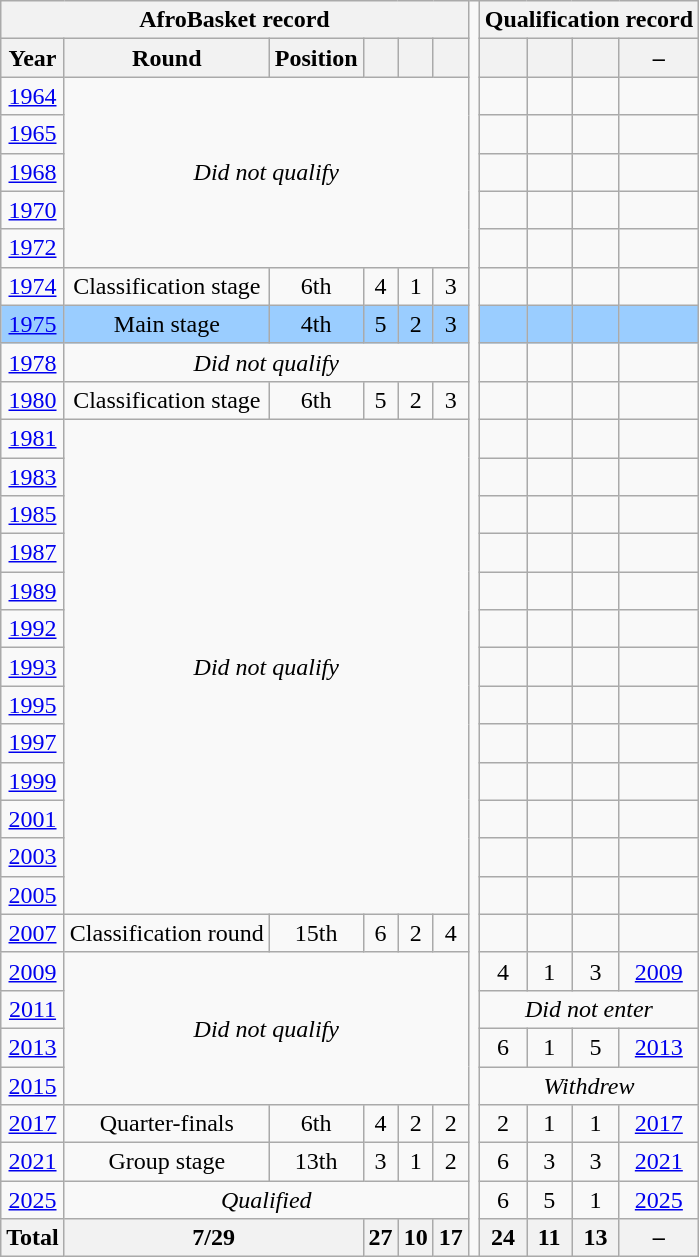<table class="wikitable" style="text-align:center;">
<tr>
<th colspan="6">AfroBasket record</th>
<td rowspan="33"></td>
<th colspan="4">Qualification record</th>
</tr>
<tr>
<th>Year</th>
<th>Round</th>
<th>Position</th>
<th></th>
<th></th>
<th></th>
<th></th>
<th></th>
<th></th>
<th>–</th>
</tr>
<tr>
<td> <a href='#'>1964</a></td>
<td colspan="5" rowspan="5"><em>Did not qualify</em></td>
<td></td>
<td></td>
<td></td>
<td></td>
</tr>
<tr>
<td> <a href='#'>1965</a></td>
<td></td>
<td></td>
<td></td>
<td></td>
</tr>
<tr>
<td> <a href='#'>1968</a></td>
<td></td>
<td></td>
<td></td>
<td></td>
</tr>
<tr>
<td> <a href='#'>1970</a></td>
<td></td>
<td></td>
<td></td>
<td></td>
</tr>
<tr>
<td> <a href='#'>1972</a></td>
<td></td>
<td></td>
<td></td>
<td></td>
</tr>
<tr>
<td> <a href='#'>1974</a></td>
<td>Classification stage</td>
<td>6th</td>
<td>4</td>
<td>1</td>
<td>3</td>
<td></td>
<td></td>
<td></td>
<td></td>
</tr>
<tr bgcolor="#9acdff">
<td> <a href='#'>1975</a></td>
<td>Main stage</td>
<td>4th</td>
<td>5</td>
<td>2</td>
<td>3</td>
<td></td>
<td></td>
<td></td>
<td></td>
</tr>
<tr>
<td> <a href='#'>1978</a></td>
<td colspan="5"><em>Did not qualify</em></td>
<td></td>
<td></td>
<td></td>
<td></td>
</tr>
<tr>
<td> <a href='#'>1980</a></td>
<td>Classification stage</td>
<td>6th</td>
<td>5</td>
<td>2</td>
<td>3</td>
<td></td>
<td></td>
<td></td>
<td></td>
</tr>
<tr>
<td> <a href='#'>1981</a></td>
<td colspan="5" rowspan="13"><em>Did not qualify</em></td>
<td></td>
<td></td>
<td></td>
<td></td>
</tr>
<tr>
<td> <a href='#'>1983</a></td>
<td></td>
<td></td>
<td></td>
<td></td>
</tr>
<tr>
<td> <a href='#'>1985</a></td>
<td></td>
<td></td>
<td></td>
<td></td>
</tr>
<tr>
<td> <a href='#'>1987</a></td>
<td></td>
<td></td>
<td></td>
<td></td>
</tr>
<tr>
<td> <a href='#'>1989</a></td>
<td></td>
<td></td>
<td></td>
<td></td>
</tr>
<tr>
<td> <a href='#'>1992</a></td>
<td></td>
<td></td>
<td></td>
<td></td>
</tr>
<tr>
<td> <a href='#'>1993</a></td>
<td></td>
<td></td>
<td></td>
<td></td>
</tr>
<tr>
<td> <a href='#'>1995</a></td>
<td></td>
<td></td>
<td></td>
<td></td>
</tr>
<tr>
<td> <a href='#'>1997</a></td>
<td></td>
<td></td>
<td></td>
<td></td>
</tr>
<tr>
<td> <a href='#'>1999</a></td>
<td></td>
<td></td>
<td></td>
<td></td>
</tr>
<tr>
<td> <a href='#'>2001</a></td>
<td></td>
<td></td>
<td></td>
<td></td>
</tr>
<tr>
<td> <a href='#'>2003</a></td>
<td></td>
<td></td>
<td></td>
<td></td>
</tr>
<tr>
<td> <a href='#'>2005</a></td>
<td></td>
<td></td>
<td></td>
<td></td>
</tr>
<tr>
<td> <a href='#'>2007</a></td>
<td>Classification round</td>
<td>15th</td>
<td>6</td>
<td>2</td>
<td>4</td>
<td></td>
<td></td>
<td></td>
<td></td>
</tr>
<tr>
<td> <a href='#'>2009</a></td>
<td colspan="5" rowspan="4"><em>Did not qualify</em></td>
<td>4</td>
<td>1</td>
<td>3</td>
<td><a href='#'>2009</a></td>
</tr>
<tr>
<td> <a href='#'>2011</a></td>
<td colspan="4"><em>Did not enter</em></td>
</tr>
<tr>
<td> <a href='#'>2013</a></td>
<td>6</td>
<td>1</td>
<td>5</td>
<td><a href='#'>2013</a></td>
</tr>
<tr>
<td> <a href='#'>2015</a></td>
<td colspan="4"><em>Withdrew</em></td>
</tr>
<tr>
<td>  <a href='#'>2017</a></td>
<td>Quarter-finals</td>
<td>6th</td>
<td>4</td>
<td>2</td>
<td>2</td>
<td>2</td>
<td>1</td>
<td>1</td>
<td><a href='#'>2017</a></td>
</tr>
<tr>
<td> <a href='#'>2021</a></td>
<td>Group stage</td>
<td>13th</td>
<td>3</td>
<td>1</td>
<td>2</td>
<td>6</td>
<td>3</td>
<td>3</td>
<td><a href='#'>2021</a></td>
</tr>
<tr>
<td> <a href='#'>2025</a></td>
<td colspan="5"><em>Qualified</em></td>
<td>6</td>
<td>5</td>
<td>1</td>
<td><a href='#'>2025</a></td>
</tr>
<tr>
<th>Total</th>
<th colspan="2">7/29</th>
<th>27</th>
<th>10</th>
<th>17</th>
<th>24</th>
<th>11</th>
<th>13</th>
<th>–</th>
</tr>
</table>
